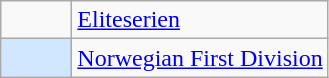<table class="wikitable">
<tr>
<td width=40px></td>
<td><a href='#'>Eliteserien</a></td>
</tr>
<tr>
<th scope=row width=40px style="background-color: #D0E7FF"></th>
<td><a href='#'>Norwegian First Division</a></td>
</tr>
</table>
